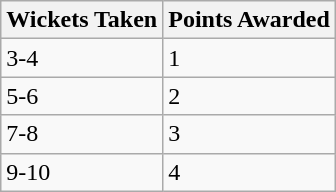<table class="wikitable">
<tr>
<th>Wickets Taken</th>
<th>Points Awarded</th>
</tr>
<tr>
<td>3-4</td>
<td>1</td>
</tr>
<tr>
<td>5-6</td>
<td>2</td>
</tr>
<tr>
<td>7-8</td>
<td>3</td>
</tr>
<tr>
<td>9-10</td>
<td>4</td>
</tr>
</table>
